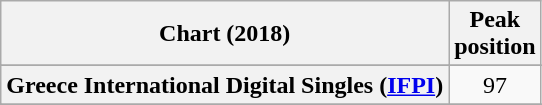<table class="wikitable plainrowheaders sortable" style="text-align:center">
<tr>
<th scope="col">Chart (2018)</th>
<th scope="col">Peak<br> position</th>
</tr>
<tr>
</tr>
<tr>
</tr>
<tr>
<th scope="row">Greece International Digital Singles (<a href='#'>IFPI</a>)</th>
<td>97</td>
</tr>
<tr>
</tr>
<tr>
</tr>
<tr>
</tr>
<tr>
</tr>
</table>
